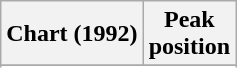<table class="wikitable sortable plainrowheaders" style="text-align:center">
<tr>
<th scope="col">Chart (1992)</th>
<th scope="col">Peak<br> position</th>
</tr>
<tr>
</tr>
<tr>
</tr>
</table>
